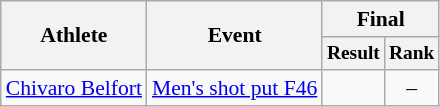<table class=wikitable style=font-size:90%;text-align:center>
<tr>
<th rowspan=2>Athlete</th>
<th rowspan=2>Event</th>
<th colspan=2>Final</th>
</tr>
<tr style=font-size:90%>
<th>Result</th>
<th>Rank</th>
</tr>
<tr align=center>
<td align=left><a href='#'>Chivaro Belfort</a></td>
<td align=left><a href='#'>Men's shot put F46</a></td>
<td></td>
<td>–</td>
</tr>
</table>
